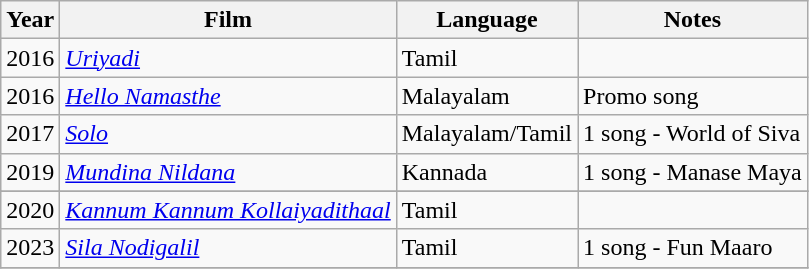<table class="wikitable">
<tr>
<th>Year</th>
<th>Film</th>
<th>Language</th>
<th>Notes</th>
</tr>
<tr>
<td>2016</td>
<td><em><a href='#'>Uriyadi</a></em></td>
<td>Tamil</td>
<td></td>
</tr>
<tr>
<td>2016</td>
<td><em><a href='#'>Hello Namasthe</a></em></td>
<td>Malayalam</td>
<td>Promo song</td>
</tr>
<tr>
<td>2017</td>
<td><a href='#'><em>Solo</em></a></td>
<td>Malayalam/Tamil</td>
<td>1 song - World of Siva</td>
</tr>
<tr>
<td>2019</td>
<td><em><a href='#'>Mundina Nildana</a></em></td>
<td>Kannada</td>
<td>1 song - Manase Maya</td>
</tr>
<tr>
</tr>
<tr>
<td>2020</td>
<td><em><a href='#'>Kannum Kannum Kollaiyadithaal</a></em></td>
<td>Tamil</td>
<td></td>
</tr>
<tr>
<td>2023</td>
<td><em><a href='#'>Sila Nodigalil</a></em></td>
<td>Tamil</td>
<td>1 song - Fun Maaro</td>
</tr>
<tr>
</tr>
</table>
